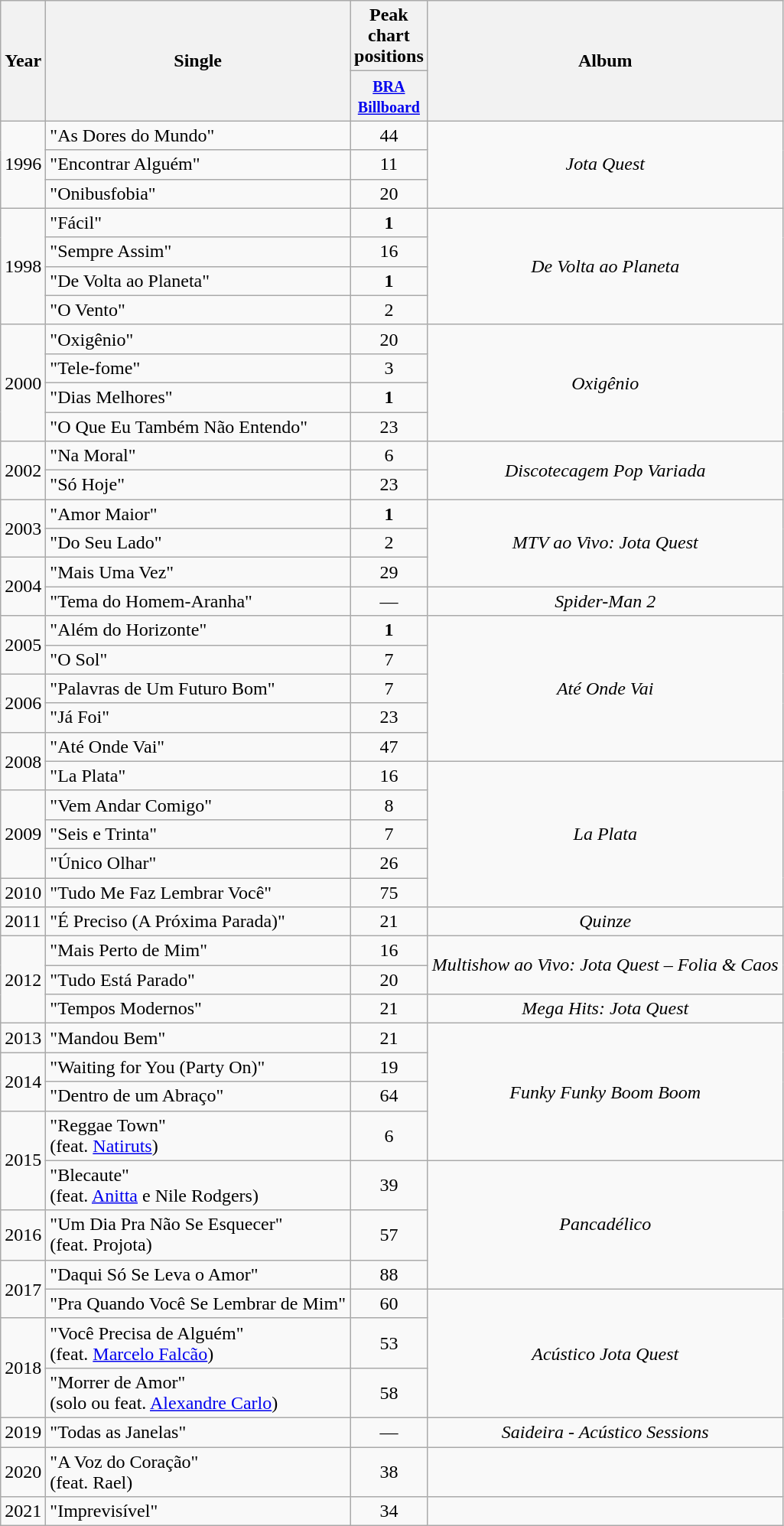<table class="wikitable">
<tr>
<th rowspan="2">Year</th>
<th rowspan="2">Single</th>
<th colspan="1">Peak chart positions</th>
<th rowspan="2">Album</th>
</tr>
<tr>
<th align="center" width="40"><small><a href='#'>BRA<br>Billboard</a><br></small></th>
</tr>
<tr>
<td rowspan="3">1996</td>
<td>"As Dores do Mundo"</td>
<td align="center">44</td>
<td rowspan="3" align="center"><em>Jota Quest</em></td>
</tr>
<tr>
<td>"Encontrar Alguém"</td>
<td align="center">11</td>
</tr>
<tr>
<td>"Onibusfobia"</td>
<td align="center">20</td>
</tr>
<tr>
<td rowspan="4">1998</td>
<td>"Fácil"</td>
<td align="center"><strong>1</strong></td>
<td rowspan="4" align="center"><em>De Volta ao Planeta</em></td>
</tr>
<tr>
<td>"Sempre Assim"</td>
<td align="center">16</td>
</tr>
<tr>
<td>"De Volta ao Planeta"</td>
<td align="center"><strong>1</strong></td>
</tr>
<tr>
<td>"O Vento"</td>
<td align="center">2</td>
</tr>
<tr>
<td rowspan="4">2000</td>
<td>"Oxigênio"</td>
<td align="center">20</td>
<td rowspan="4" align="center"><em>Oxigênio</em></td>
</tr>
<tr>
<td>"Tele-fome"</td>
<td align="center">3</td>
</tr>
<tr>
<td>"Dias Melhores"</td>
<td align="center"><strong>1</strong></td>
</tr>
<tr>
<td>"O Que Eu Também Não Entendo"</td>
<td align="center">23</td>
</tr>
<tr>
<td rowspan="2">2002</td>
<td>"Na Moral"</td>
<td align="center">6</td>
<td rowspan="2" align="center"><em>Discotecagem Pop Variada</em></td>
</tr>
<tr>
<td>"Só Hoje"</td>
<td align="center">23</td>
</tr>
<tr>
<td rowspan="2">2003</td>
<td>"Amor Maior"</td>
<td align="center"><strong>1</strong></td>
<td rowspan="3" align="center"><em>MTV ao Vivo: Jota Quest</em></td>
</tr>
<tr>
<td>"Do Seu Lado"</td>
<td align="center">2</td>
</tr>
<tr>
<td rowspan="2">2004</td>
<td>"Mais Uma Vez"</td>
<td align="center">29</td>
</tr>
<tr>
<td>"Tema do Homem-Aranha"</td>
<td align="center">—</td>
<td align="center"><em>Spider-Man 2</em></td>
</tr>
<tr>
<td rowspan="2">2005</td>
<td>"Além do Horizonte"</td>
<td align="center"><strong>1</strong></td>
<td rowspan="5" align="center"><em>Até Onde Vai</em></td>
</tr>
<tr>
<td>"O Sol"</td>
<td align="center">7</td>
</tr>
<tr>
<td rowspan="2">2006</td>
<td>"Palavras de Um Futuro Bom"</td>
<td align="center">7</td>
</tr>
<tr>
<td>"Já Foi"</td>
<td align="center">23</td>
</tr>
<tr>
<td rowspan="2">2008</td>
<td>"Até Onde Vai"</td>
<td align="center">47</td>
</tr>
<tr>
<td>"La Plata"</td>
<td align="center">16</td>
<td rowspan="5" align="center"><em>La Plata</em></td>
</tr>
<tr>
<td rowspan="3">2009</td>
<td>"Vem Andar Comigo"</td>
<td align="center">8</td>
</tr>
<tr>
<td>"Seis e Trinta"</td>
<td align="center">7</td>
</tr>
<tr>
<td>"Único Olhar"</td>
<td align="center">26</td>
</tr>
<tr>
<td rowspan="1">2010</td>
<td>"Tudo Me Faz Lembrar Você"</td>
<td align="center">75</td>
</tr>
<tr>
<td rowspan="1">2011</td>
<td>"É Preciso (A Próxima Parada)"</td>
<td align="center">21</td>
<td rowspan="1" align="center"><em>Quinze</em></td>
</tr>
<tr>
<td rowspan="3">2012</td>
<td>"Mais Perto de Mim"</td>
<td align="center">16</td>
<td rowspan="2" align="center"><em>Multishow ao Vivo: Jota Quest – Folia & Caos</em></td>
</tr>
<tr>
<td>"Tudo Está Parado"</td>
<td align="center">20</td>
</tr>
<tr>
<td>"Tempos Modernos"</td>
<td align="center">21</td>
<td rowspan="1" align="center"><em>Mega Hits: Jota Quest</em></td>
</tr>
<tr>
<td rowspan="1">2013</td>
<td>"Mandou Bem"</td>
<td align="center">21</td>
<td rowspan="4" align="center"><em>Funky Funky Boom Boom</em></td>
</tr>
<tr>
<td rowspan="2">2014</td>
<td>"Waiting for You (Party On)"</td>
<td align="center">19</td>
</tr>
<tr>
<td>"Dentro de um Abraço"</td>
<td align="center">64</td>
</tr>
<tr>
<td rowspan="2">2015</td>
<td>"Reggae Town"<br><span>(feat. <a href='#'>Natiruts</a>)</span></td>
<td align="center">6</td>
</tr>
<tr>
<td>"Blecaute" <br><span>(feat. <a href='#'>Anitta</a> e Nile Rodgers)</span></td>
<td align="center">39</td>
<td rowspan="3" align="center"><em>Pancadélico</em></td>
</tr>
<tr>
<td rowspan="1">2016</td>
<td>"Um Dia Pra Não Se Esquecer" <br><span>(feat. Projota)</span></td>
<td align="center">57</td>
</tr>
<tr>
<td rowspan="2">2017</td>
<td>"Daqui Só Se Leva o Amor"</td>
<td align="center">88</td>
</tr>
<tr>
<td>"Pra Quando Você Se Lembrar de Mim"</td>
<td align="center">60</td>
<td rowspan="3" align="center"><em>Acústico Jota Quest</em></td>
</tr>
<tr>
<td rowspan="2">2018</td>
<td>"Você Precisa de Alguém" <br><span>(feat. <a href='#'>Marcelo Falcão</a>)</span></td>
<td align="center">53</td>
</tr>
<tr>
<td>"Morrer de Amor" <br><span>(solo ou feat. <a href='#'>Alexandre Carlo</a>)</span></td>
<td align="center">58</td>
</tr>
<tr>
<td rowspan="1">2019</td>
<td>"Todas as Janelas"</td>
<td align="center">—</td>
<td align="center"><em>Saideira - Acústico Sessions</em></td>
</tr>
<tr>
<td rowspan="1">2020</td>
<td>"A Voz do Coração" <br><span>(feat. Rael)</span></td>
<td align="center">38</td>
<td></td>
</tr>
<tr>
<td rowspan="1">2021</td>
<td>"Imprevisível"</td>
<td align="center">34</td>
<td></td>
</tr>
</table>
